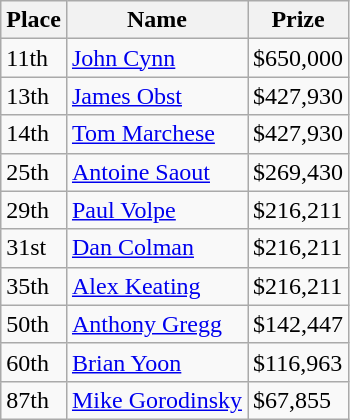<table class="wikitable">
<tr>
<th bgcolor="#FFEBAD3">Place</th>
<th bgcolor="#FFEBAD">Name</th>
<th bgcolor="#FFEBAD">Prize</th>
</tr>
<tr>
<td>11th</td>
<td><a href='#'>John Cynn</a></td>
<td>$650,000</td>
</tr>
<tr>
<td>13th</td>
<td><a href='#'>James Obst</a></td>
<td>$427,930</td>
</tr>
<tr>
<td>14th</td>
<td><a href='#'>Tom Marchese</a></td>
<td>$427,930</td>
</tr>
<tr>
<td>25th</td>
<td><a href='#'>Antoine Saout</a></td>
<td>$269,430</td>
</tr>
<tr>
<td>29th</td>
<td><a href='#'>Paul Volpe</a></td>
<td>$216,211</td>
</tr>
<tr>
<td>31st</td>
<td><a href='#'>Dan Colman</a></td>
<td>$216,211</td>
</tr>
<tr>
<td>35th</td>
<td><a href='#'>Alex Keating</a></td>
<td>$216,211</td>
</tr>
<tr>
<td>50th</td>
<td><a href='#'>Anthony Gregg</a></td>
<td>$142,447</td>
</tr>
<tr>
<td>60th</td>
<td><a href='#'>Brian Yoon</a></td>
<td>$116,963</td>
</tr>
<tr>
<td>87th</td>
<td><a href='#'>Mike Gorodinsky</a></td>
<td>$67,855</td>
</tr>
</table>
